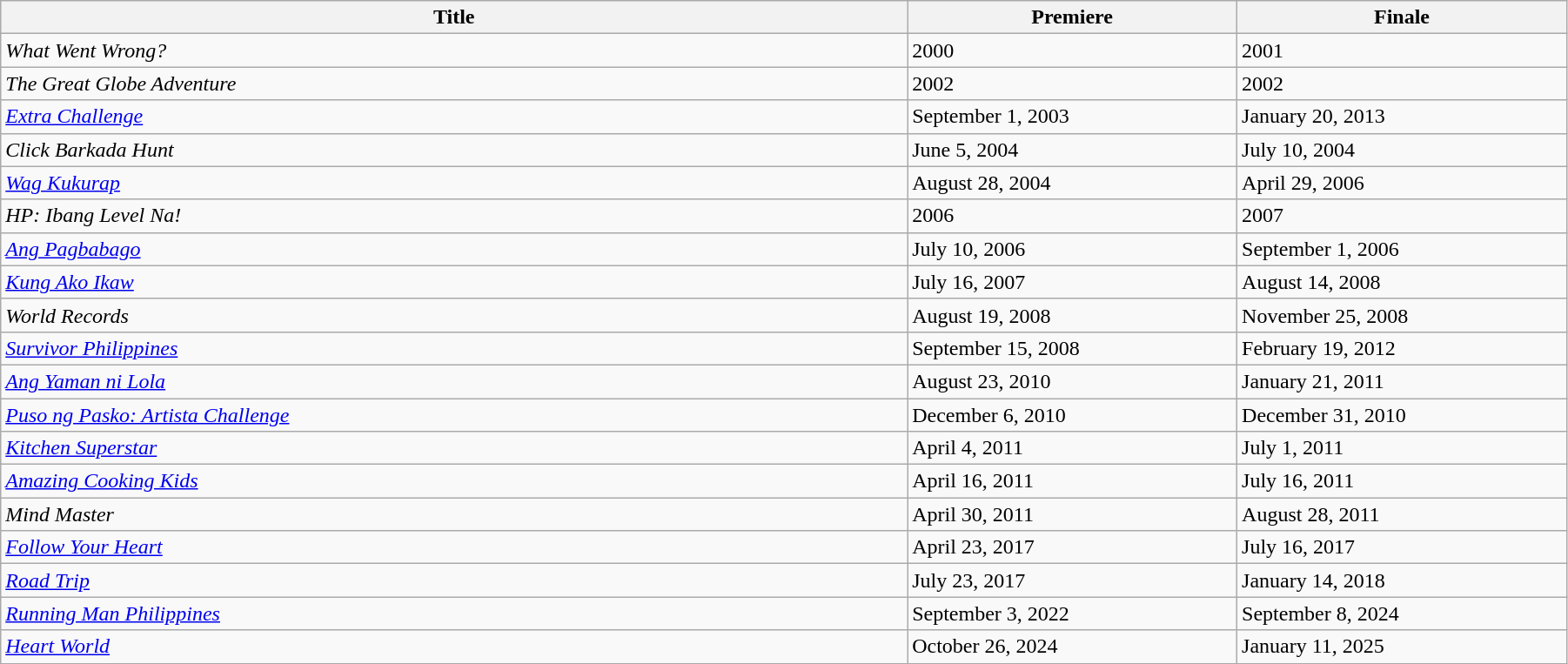<table class="wikitable sortable" width="95%">
<tr>
<th style="width:55%;">Title</th>
<th style="width:20%;">Premiere</th>
<th style="width:20%;">Finale</th>
</tr>
<tr>
<td><em>What Went Wrong?</em></td>
<td>2000</td>
<td>2001</td>
</tr>
<tr>
<td><em>The Great Globe Adventure</em></td>
<td>2002</td>
<td>2002</td>
</tr>
<tr>
<td><em><a href='#'>Extra Challenge</a></em></td>
<td>September 1, 2003</td>
<td>January 20, 2013</td>
</tr>
<tr>
<td><em>Click Barkada Hunt</em></td>
<td>June 5, 2004</td>
<td>July 10, 2004</td>
</tr>
<tr>
<td><em><a href='#'>Wag Kukurap</a></em></td>
<td>August 28, 2004</td>
<td>April 29, 2006</td>
</tr>
<tr>
<td><em>HP: Ibang Level Na!</em></td>
<td>2006</td>
<td>2007</td>
</tr>
<tr>
<td><em><a href='#'>Ang Pagbabago</a></em></td>
<td>July 10, 2006</td>
<td>September 1, 2006</td>
</tr>
<tr>
<td><em><a href='#'>Kung Ako Ikaw</a></em></td>
<td>July 16, 2007</td>
<td>August 14, 2008</td>
</tr>
<tr>
<td><em>World Records</em></td>
<td>August 19, 2008</td>
<td>November 25, 2008</td>
</tr>
<tr>
<td><em><a href='#'>Survivor Philippines</a></em></td>
<td>September 15, 2008</td>
<td>February 19, 2012</td>
</tr>
<tr>
<td><em><a href='#'>Ang Yaman ni Lola</a></em></td>
<td>August 23, 2010</td>
<td>January 21, 2011</td>
</tr>
<tr>
<td><em><a href='#'>Puso ng Pasko: Artista Challenge</a></em></td>
<td>December 6, 2010</td>
<td>December 31, 2010</td>
</tr>
<tr>
<td><em><a href='#'>Kitchen Superstar</a></em></td>
<td>April 4, 2011</td>
<td>July 1, 2011</td>
</tr>
<tr>
<td><em><a href='#'>Amazing Cooking Kids</a></em></td>
<td>April 16, 2011</td>
<td>July 16, 2011</td>
</tr>
<tr>
<td><em>Mind Master</em></td>
<td>April 30, 2011</td>
<td>August 28, 2011</td>
</tr>
<tr>
<td><em><a href='#'>Follow Your Heart</a></em></td>
<td>April 23, 2017</td>
<td>July 16, 2017</td>
</tr>
<tr>
<td><em><a href='#'>Road Trip</a></em></td>
<td>July 23, 2017</td>
<td>January 14, 2018</td>
</tr>
<tr>
<td><em><a href='#'>Running Man Philippines</a></em></td>
<td>September 3, 2022</td>
<td>September 8, 2024</td>
</tr>
<tr>
<td><em><a href='#'>Heart World</a></em></td>
<td>October 26, 2024</td>
<td>January 11, 2025</td>
</tr>
</table>
